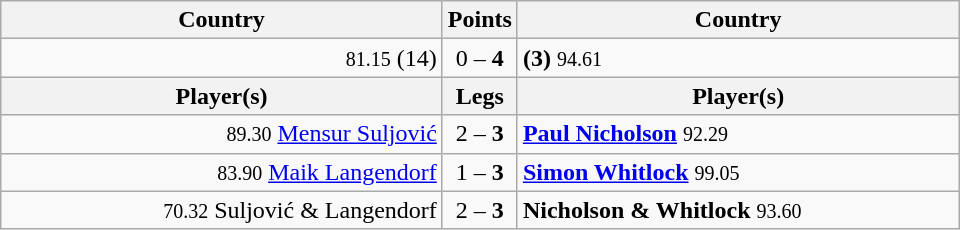<table class=wikitable style="text-align:center">
<tr>
<th width=287>Country</th>
<th width=1>Points</th>
<th width=287>Country</th>
</tr>
<tr align=left>
<td align=right><small><span>81.15</span></small>  (14)</td>
<td align=center>0 – <strong>4</strong></td>
<td><strong> (3)</strong> <small><span>94.61</span></small></td>
</tr>
<tr>
<th width=287>Player(s)</th>
<th width=1>Legs</th>
<th width=287>Player(s)</th>
</tr>
<tr align=left>
<td align=right><small><span>89.30</span></small> <a href='#'>Mensur Suljović</a></td>
<td align=center>2 – <strong>3</strong></td>
<td><strong><a href='#'>Paul Nicholson</a></strong> <small><span>92.29</span></small></td>
</tr>
<tr align=left>
<td align=right><small><span>83.90</span></small> <a href='#'>Maik Langendorf</a></td>
<td align=center>1 – <strong>3</strong></td>
<td><strong><a href='#'>Simon Whitlock</a></strong> <small><span>99.05</span></small></td>
</tr>
<tr align=left>
<td align=right><small><span>70.32</span></small> Suljović & Langendorf</td>
<td align=center>2 – <strong>3</strong></td>
<td><strong>Nicholson & Whitlock</strong> <small><span>93.60</span></small></td>
</tr>
</table>
